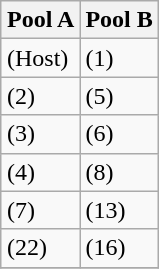<table class="wikitable" style="float:right;clear:right;margin-left:1em;">
<tr>
<th style="width: 50%;">Pool A</th>
<th style="width: 50%;">Pool B</th>
</tr>
<tr>
<td> (Host)</td>
<td> (1)</td>
</tr>
<tr>
<td> (2)</td>
<td> (5)</td>
</tr>
<tr>
<td> (3)</td>
<td> (6)</td>
</tr>
<tr>
<td> (4)</td>
<td> (8)</td>
</tr>
<tr>
<td> (7)</td>
<td> (13)</td>
</tr>
<tr>
<td> (22)</td>
<td> (16)</td>
</tr>
<tr>
</tr>
</table>
